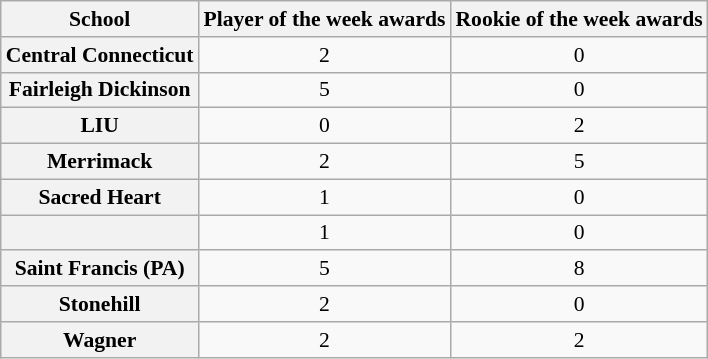<table class="wikitable sortable" style="text-align: center;font-size:90%;">
<tr>
<th>School</th>
<th>Player of the week awards</th>
<th>Rookie of the week awards</th>
</tr>
<tr>
<th style=>Central Connecticut</th>
<td>2</td>
<td>0</td>
</tr>
<tr>
<th style=>Fairleigh Dickinson</th>
<td>5</td>
<td>0</td>
</tr>
<tr>
<th style=>LIU</th>
<td>0</td>
<td>2</td>
</tr>
<tr>
<th style=>Merrimack</th>
<td>2</td>
<td>5</td>
</tr>
<tr>
<th style=>Sacred Heart</th>
<td>1</td>
<td>0</td>
</tr>
<tr>
<th style=></th>
<td>1</td>
<td>0</td>
</tr>
<tr>
<th style=>Saint Francis (PA)</th>
<td>5</td>
<td>8</td>
</tr>
<tr>
<th style=>Stonehill</th>
<td>2</td>
<td>0</td>
</tr>
<tr>
<th style=>Wagner</th>
<td>2</td>
<td>2</td>
</tr>
</table>
